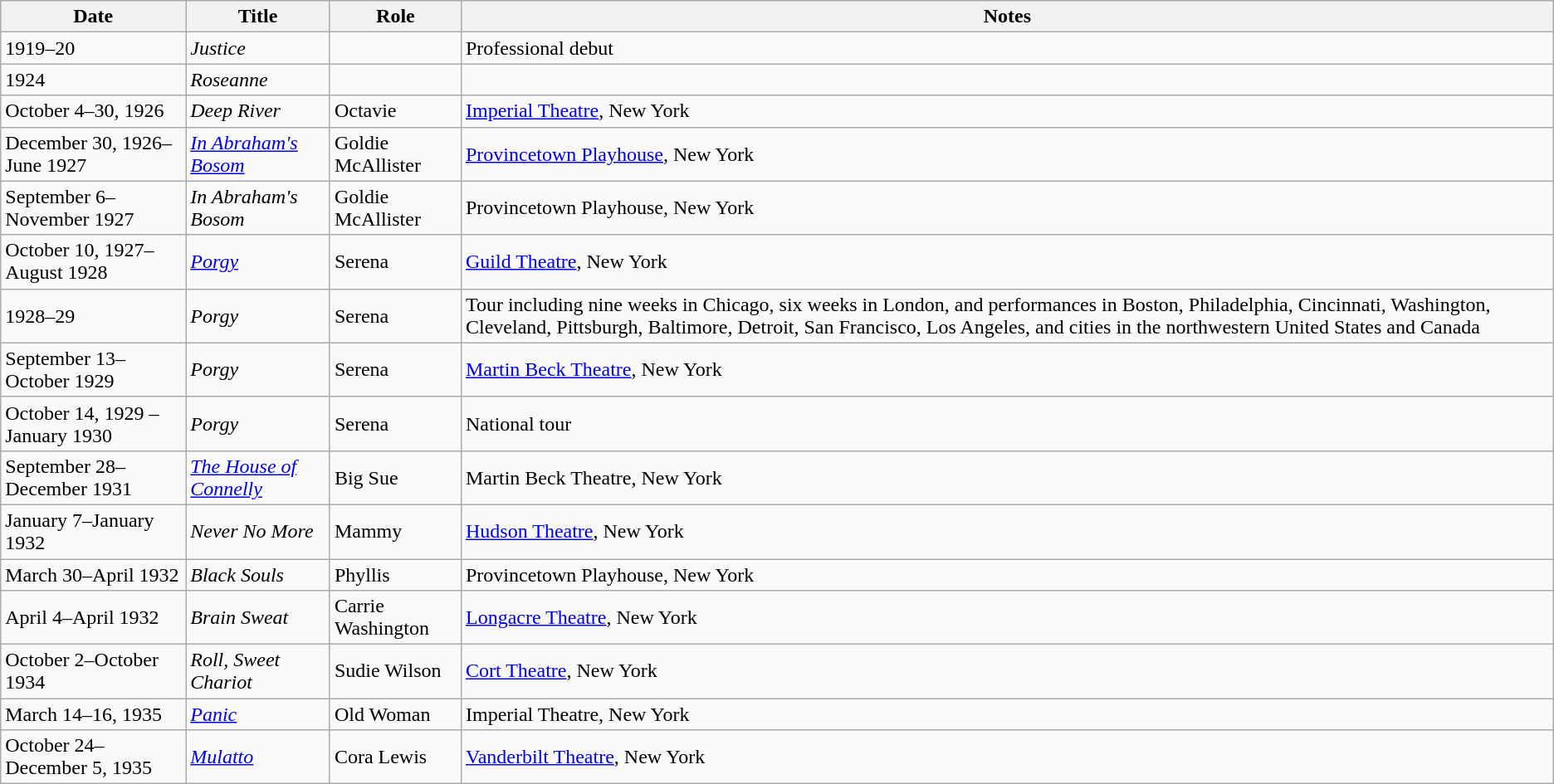<table class="wikitable">
<tr>
<th>Date</th>
<th>Title</th>
<th>Role</th>
<th>Notes</th>
</tr>
<tr>
<td>1919–20</td>
<td><em>Justice</em></td>
<td></td>
<td>Professional debut</td>
</tr>
<tr>
<td>1924</td>
<td><em>Roseanne</em></td>
<td></td>
<td></td>
</tr>
<tr>
<td>October 4–30, 1926</td>
<td><em>Deep River</em></td>
<td>Octavie</td>
<td><a href='#'>Imperial Theatre</a>, New York</td>
</tr>
<tr>
<td>December 30, 1926–June 1927</td>
<td><em><a href='#'>In Abraham's Bosom</a></em></td>
<td>Goldie McAllister</td>
<td><a href='#'>Provincetown Playhouse</a>, New York</td>
</tr>
<tr>
<td>September 6–November 1927</td>
<td><em>In Abraham's Bosom</em></td>
<td>Goldie McAllister</td>
<td>Provincetown Playhouse, New York</td>
</tr>
<tr>
<td>October 10, 1927–August 1928</td>
<td><em><a href='#'>Porgy</a></em></td>
<td>Serena</td>
<td><a href='#'>Guild Theatre</a>, New York</td>
</tr>
<tr>
<td>1928–29</td>
<td><em>Porgy</em></td>
<td>Serena</td>
<td>Tour including nine weeks in Chicago, six weeks in London, and performances in Boston, Philadelphia, Cincinnati, Washington, Cleveland, Pittsburgh, Baltimore, Detroit, San Francisco, Los Angeles, and cities in the northwestern United States and Canada</td>
</tr>
<tr>
<td>September 13–October 1929</td>
<td><em>Porgy</em></td>
<td>Serena</td>
<td><a href='#'>Martin Beck Theatre</a>, New York</td>
</tr>
<tr>
<td>October 14, 1929 – January 1930</td>
<td><em>Porgy</em></td>
<td>Serena</td>
<td>National tour</td>
</tr>
<tr>
<td>September 28–December 1931</td>
<td><em><a href='#'>The House of Connelly</a></em></td>
<td>Big Sue</td>
<td>Martin Beck Theatre, New York</td>
</tr>
<tr>
<td>January 7–January 1932</td>
<td><em>Never No More</em></td>
<td>Mammy</td>
<td><a href='#'>Hudson Theatre</a>, New York</td>
</tr>
<tr>
<td>March 30–April 1932</td>
<td><em>Black Souls</em></td>
<td>Phyllis</td>
<td>Provincetown Playhouse, New York</td>
</tr>
<tr>
<td>April 4–April 1932</td>
<td><em>Brain Sweat</em></td>
<td>Carrie Washington</td>
<td><a href='#'>Longacre Theatre</a>, New York</td>
</tr>
<tr>
<td>October 2–October 1934</td>
<td><em>Roll, Sweet Chariot</em></td>
<td>Sudie Wilson</td>
<td><a href='#'>Cort Theatre</a>, New York</td>
</tr>
<tr>
<td>March 14–16, 1935</td>
<td><em><a href='#'>Panic</a></em></td>
<td>Old Woman</td>
<td>Imperial Theatre, New York</td>
</tr>
<tr>
<td>October 24–December 5, 1935</td>
<td><em><a href='#'>Mulatto</a></em></td>
<td>Cora Lewis</td>
<td><a href='#'>Vanderbilt Theatre</a>, New York</td>
</tr>
</table>
